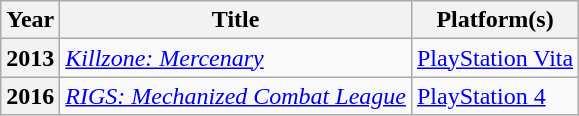<table class="wikitable sortable plainrowheaders">
<tr>
<th scope="col">Year</th>
<th scope="col">Title</th>
<th scope="col">Platform(s)</th>
</tr>
<tr>
<th scope="row">2013</th>
<td><em><a href='#'>Killzone: Mercenary</a></em></td>
<td><a href='#'>PlayStation Vita</a></td>
</tr>
<tr>
<th scope="row">2016</th>
<td><em><a href='#'>RIGS: Mechanized Combat League</a></em></td>
<td><a href='#'>PlayStation 4</a></td>
</tr>
</table>
